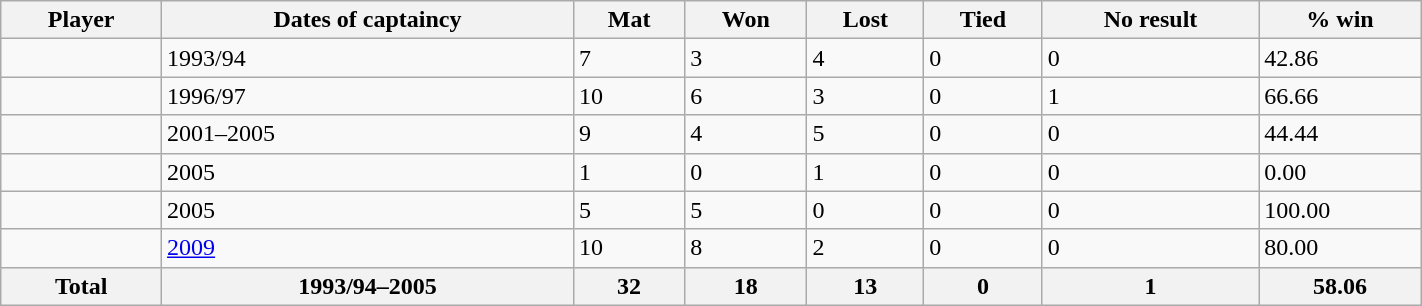<table class="wikitable sortable" style="width:75%;">
<tr>
<th>Player</th>
<th>Dates of captaincy</th>
<th>Mat</th>
<th>Won</th>
<th>Lost</th>
<th>Tied</th>
<th>No result</th>
<th>% win</th>
</tr>
<tr>
<td></td>
<td>1993/94</td>
<td>7</td>
<td>3</td>
<td>4</td>
<td>0</td>
<td>0</td>
<td>42.86</td>
</tr>
<tr>
<td></td>
<td>1996/97</td>
<td>10</td>
<td>6</td>
<td>3</td>
<td>0</td>
<td>1</td>
<td>66.66</td>
</tr>
<tr>
<td></td>
<td>2001–2005</td>
<td>9</td>
<td>4</td>
<td>5</td>
<td>0</td>
<td>0</td>
<td>44.44</td>
</tr>
<tr>
<td></td>
<td>2005</td>
<td>1</td>
<td>0</td>
<td>1</td>
<td>0</td>
<td>0</td>
<td>0.00</td>
</tr>
<tr>
<td></td>
<td>2005</td>
<td>5</td>
<td>5</td>
<td>0</td>
<td>0</td>
<td>0</td>
<td>100.00</td>
</tr>
<tr>
<td></td>
<td><a href='#'>2009</a></td>
<td>10</td>
<td>8</td>
<td>2</td>
<td>0</td>
<td>0</td>
<td>80.00</td>
</tr>
<tr>
<th><strong>Total</strong></th>
<th>1993/94–2005</th>
<th><strong>32</strong></th>
<th><strong>18</strong></th>
<th><strong>13</strong></th>
<th><strong>0</strong></th>
<th><strong>1</strong></th>
<th><strong>58.06</strong></th>
</tr>
</table>
